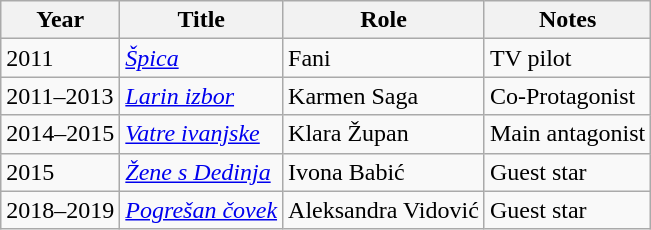<table class="wikitable sortable">
<tr>
<th>Year</th>
<th>Title</th>
<th>Role</th>
<th class="unsortable">Notes</th>
</tr>
<tr 2015–2016 - Prava zena - Silva>
<td>2011</td>
<td><em><a href='#'>Špica</a></em></td>
<td>Fani</td>
<td>TV pilot</td>
</tr>
<tr>
<td>2011–2013</td>
<td><em><a href='#'>Larin izbor</a></em></td>
<td>Karmen Saga</td>
<td>Co-Protagonist</td>
</tr>
<tr>
<td>2014–2015</td>
<td><em><a href='#'>Vatre ivanjske</a></em></td>
<td>Klara Župan</td>
<td>Main antagonist</td>
</tr>
<tr>
<td>2015</td>
<td><em><a href='#'>Žene s Dedinja</a></em></td>
<td>Ivona Babić</td>
<td>Guest star</td>
</tr>
<tr>
<td>2018–2019</td>
<td><em><a href='#'>Pogrešan čovek</a></em></td>
<td>Aleksandra Vidović</td>
<td>Guest star</td>
</tr>
</table>
